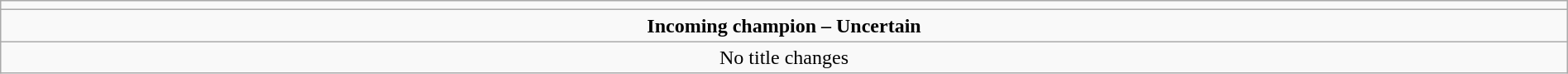<table class="wikitable" style="text-align:center; width:100%;">
<tr>
<td colspan=5></td>
</tr>
<tr>
<td colspan=5><strong>Incoming champion – Uncertain</strong></td>
</tr>
<tr>
<td colspan="5">No title changes</td>
</tr>
</table>
